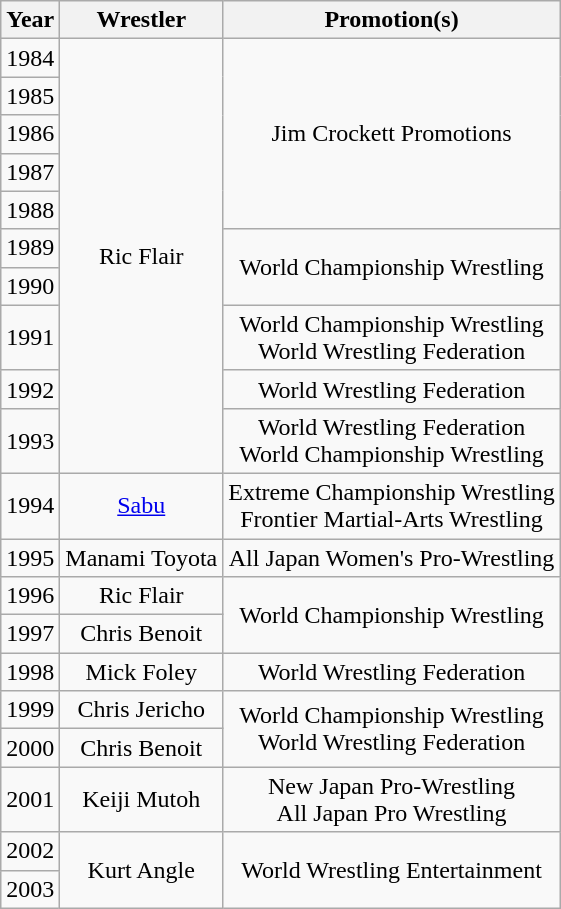<table class="wikitable sortable" style="text-align: center">
<tr>
<th>Year</th>
<th>Wrestler</th>
<th>Promotion(s)</th>
</tr>
<tr>
<td>1984</td>
<td rowspan=10>Ric Flair</td>
<td rowspan=5>Jim Crockett Promotions</td>
</tr>
<tr>
<td>1985</td>
</tr>
<tr>
<td>1986</td>
</tr>
<tr>
<td>1987</td>
</tr>
<tr>
<td>1988</td>
</tr>
<tr>
<td>1989</td>
<td rowspan=2>World Championship Wrestling</td>
</tr>
<tr>
<td>1990</td>
</tr>
<tr>
<td>1991</td>
<td>World Championship Wrestling<br>World Wrestling Federation</td>
</tr>
<tr>
<td>1992</td>
<td>World Wrestling Federation</td>
</tr>
<tr>
<td>1993</td>
<td>World Wrestling Federation<br>World Championship Wrestling</td>
</tr>
<tr>
<td>1994</td>
<td><a href='#'>Sabu</a></td>
<td>Extreme Championship Wrestling<br>Frontier Martial-Arts Wrestling</td>
</tr>
<tr>
<td>1995</td>
<td>Manami Toyota</td>
<td>All Japan Women's Pro-Wrestling</td>
</tr>
<tr>
<td>1996</td>
<td>Ric Flair</td>
<td rowspan=2>World Championship Wrestling</td>
</tr>
<tr>
<td>1997</td>
<td>Chris Benoit</td>
</tr>
<tr>
<td>1998</td>
<td>Mick Foley</td>
<td>World Wrestling Federation</td>
</tr>
<tr>
<td>1999</td>
<td>Chris Jericho</td>
<td rowspan=2>World Championship Wrestling<br>World Wrestling Federation</td>
</tr>
<tr>
<td>2000</td>
<td>Chris Benoit</td>
</tr>
<tr>
<td>2001</td>
<td>Keiji Mutoh</td>
<td>New Japan Pro-Wrestling<br>All Japan Pro Wrestling</td>
</tr>
<tr>
<td>2002</td>
<td rowspan=2>Kurt Angle</td>
<td rowspan=2>World Wrestling Entertainment</td>
</tr>
<tr>
<td>2003</td>
</tr>
</table>
